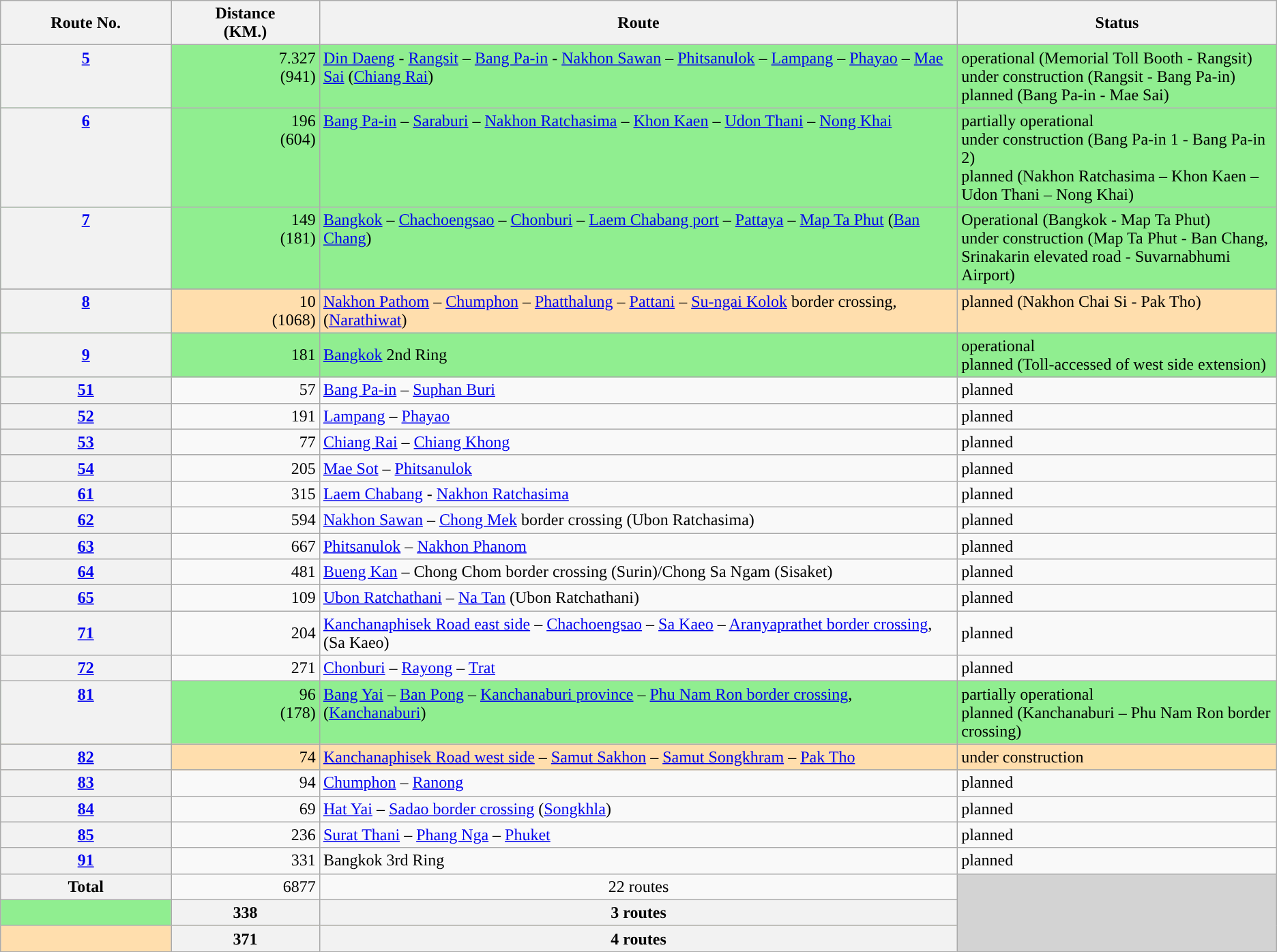<table class="wikitable">
<tr>
<th colspan="1" scope="col">Route No.</th>
<th colspan="1" scope="col">Distance<br>(KM.)</th>
<th colspan="1" scope="col" style="width: 50%" class="unsortable">Route</th>
<th colspan="1" scope="col" style="width: 25%" class="unsortable">Status</th>
</tr>
<tr valign="top" bgcolor="lightgreen">
<th scope="row"><a href='#'>5</a></th>
<td align="right">7.327<br>(941)</td>
<td><a href='#'>Din Daeng</a> - <a href='#'>Rangsit</a> – <a href='#'>Bang Pa-in</a> - <a href='#'>Nakhon Sawan</a> – <a href='#'>Phitsanulok</a> – <a href='#'>Lampang</a> – <a href='#'>Phayao</a> – <a href='#'>Mae Sai</a> (<a href='#'>Chiang Rai</a>)</td>
<td>operational (Memorial Toll Booth - Rangsit)<br>under construction (Rangsit - Bang Pa-in)<br>planned (Bang Pa-in - Mae Sai)</td>
</tr>
<tr valign="top" bgcolor="lightgreen">
<th scope="row"><a href='#'>6</a></th>
<td align="right">196<br>(604)</td>
<td><a href='#'>Bang Pa-in</a> – <a href='#'>Saraburi</a> – <a href='#'>Nakhon Ratchasima</a> – <a href='#'>Khon Kaen</a> – <a href='#'>Udon Thani</a> – <a href='#'>Nong Khai</a></td>
<td>partially operational<br>under construction (Bang Pa-in 1 - Bang Pa-in 2)<br>planned (Nakhon Ratchasima – Khon Kaen – Udon Thani – Nong Khai)</td>
</tr>
<tr valign="top" bgcolor="lightgreen">
<th scope="row"><a href='#'>7</a></th>
<td align="right">149<br>(181)</td>
<td><a href='#'>Bangkok</a> – <a href='#'>Chachoengsao</a> – <a href='#'>Chonburi</a> – <a href='#'>Laem Chabang port</a> – <a href='#'>Pattaya</a> – <a href='#'>Map Ta Phut</a> (<a href='#'>Ban Chang</a>)</td>
<td>Operational (Bangkok - Map Ta Phut)<br>under construction (Map Ta Phut - Ban Chang, Srinakarin elevated road - Suvarnabhumi Airport)</td>
</tr>
<tr>
</tr>
<tr valign="top" bgcolor="#ffdead">
<th scope="row"><a href='#'>8</a></th>
<td align="right">10<br>(1068)</td>
<td><a href='#'>Nakhon Pathom</a> – <a href='#'>Chumphon</a> – <a href='#'>Phatthalung</a> – <a href='#'>Pattani</a> – <a href='#'>Su-ngai Kolok</a> border crossing, (<a href='#'>Narathiwat</a>)</td>
<td>planned (Nakhon Chai Si - Pak Tho)</td>
</tr>
<tr bgcolor="lightgreen">
<th scope="row"><a href='#'>9</a></th>
<td align="right">181</td>
<td><a href='#'>Bangkok</a> 2nd Ring</td>
<td>operational<br>planned (Toll-accessed of west side extension)</td>
</tr>
<tr>
<th scope="row"><a href='#'>51</a></th>
<td align="right">57</td>
<td><a href='#'>Bang Pa-in</a> – <a href='#'>Suphan Buri</a></td>
<td>planned</td>
</tr>
<tr>
<th scope="row"><a href='#'>52</a></th>
<td align="right">191</td>
<td><a href='#'>Lampang</a> – <a href='#'>Phayao</a></td>
<td>planned</td>
</tr>
<tr>
<th scope="row"><a href='#'>53</a></th>
<td align="right">77</td>
<td><a href='#'>Chiang Rai</a> – <a href='#'>Chiang Khong</a></td>
<td>planned</td>
</tr>
<tr>
<th scope="row"><a href='#'>54</a></th>
<td align="right">205</td>
<td><a href='#'>Mae Sot</a> – <a href='#'>Phitsanulok</a></td>
<td>planned</td>
</tr>
<tr>
<th scope="row"><a href='#'>61</a></th>
<td align="right">315</td>
<td><a href='#'>Laem Chabang</a> - <a href='#'>Nakhon Ratchasima</a></td>
<td>planned</td>
</tr>
<tr>
<th scope="row"><a href='#'>62</a></th>
<td align="right">594</td>
<td><a href='#'>Nakhon Sawan</a> – <a href='#'>Chong Mek</a> border crossing (Ubon Ratchasima)</td>
<td>planned</td>
</tr>
<tr>
<th scope="row"><a href='#'>63</a></th>
<td align="right">667</td>
<td><a href='#'>Phitsanulok</a> – <a href='#'>Nakhon Phanom</a></td>
<td>planned</td>
</tr>
<tr>
<th scope="row"><a href='#'>64</a></th>
<td align="right">481</td>
<td><a href='#'>Bueng Kan</a> – Chong Chom border crossing (Surin)/Chong Sa Ngam (Sisaket)</td>
<td>planned</td>
</tr>
<tr>
<th scope="row"><a href='#'>65</a></th>
<td align="right">109</td>
<td><a href='#'>Ubon Ratchathani</a> – <a href='#'>Na Tan</a> (Ubon Ratchathani)</td>
<td>planned</td>
</tr>
<tr>
<th scope="row"><a href='#'>71</a></th>
<td align="right">204</td>
<td><a href='#'>Kanchanaphisek Road east side</a> – <a href='#'>Chachoengsao</a> – <a href='#'>Sa Kaeo</a> – <a href='#'>Aranyaprathet border crossing</a>, (Sa Kaeo)</td>
<td>planned</td>
</tr>
<tr>
<th scope="row"><a href='#'>72</a></th>
<td align="right">271</td>
<td><a href='#'>Chonburi</a> – <a href='#'>Rayong</a> – <a href='#'>Trat</a></td>
<td>planned</td>
</tr>
<tr valign="top" bgcolor="lightgreen">
<th scope="row"><a href='#'>81</a></th>
<td align="right">96<br>(178)</td>
<td><a href='#'>Bang Yai</a> – <a href='#'>Ban Pong</a> – <a href='#'>Kanchanaburi province</a> – <a href='#'>Phu Nam Ron border crossing</a>, (<a href='#'>Kanchanaburi</a>)</td>
<td>partially operational<br>planned (Kanchanaburi – Phu Nam Ron border crossing)</td>
</tr>
<tr valign="top" bgcolor="#ffdead">
<th scope="row"><a href='#'>82</a></th>
<td align="right">74</td>
<td><a href='#'>Kanchanaphisek Road west side</a> – <a href='#'>Samut Sakhon</a> – <a href='#'>Samut Songkhram</a> – <a href='#'>Pak Tho</a></td>
<td>under construction</td>
</tr>
<tr>
<th scope="row"><a href='#'>83</a></th>
<td align="right">94</td>
<td><a href='#'>Chumphon</a> – <a href='#'>Ranong</a></td>
<td>planned</td>
</tr>
<tr>
<th scope="row"><a href='#'>84</a></th>
<td align="right">69</td>
<td><a href='#'>Hat Yai</a> – <a href='#'>Sadao border crossing</a> (<a href='#'>Songkhla</a>)</td>
<td>planned</td>
</tr>
<tr>
<th scope="row"><a href='#'>85</a></th>
<td align="right">236</td>
<td><a href='#'>Surat Thani</a> – <a href='#'>Phang Nga</a> – <a href='#'>Phuket</a></td>
<td>planned</td>
</tr>
<tr>
<th scope="row"><a href='#'>91</a></th>
<td align="right">331</td>
<td>Bangkok 3rd Ring</td>
<td>planned</td>
</tr>
<tr>
<th>Total</th>
<td align="right">6877</td>
<td align="middle">22 routes</td>
<td colspan="2" rowspan="3" style="background: #D3D3D3"></td>
</tr>
<tr valign="top" bgcolor="lightgreen">
<td></td>
<th align="right">338</th>
<th align="middle">3 routes</th>
</tr>
<tr valign="top" bgcolor="#ffdead">
<td></td>
<th align="right">371</th>
<th align="middle">4 routes</th>
</tr>
</table>
